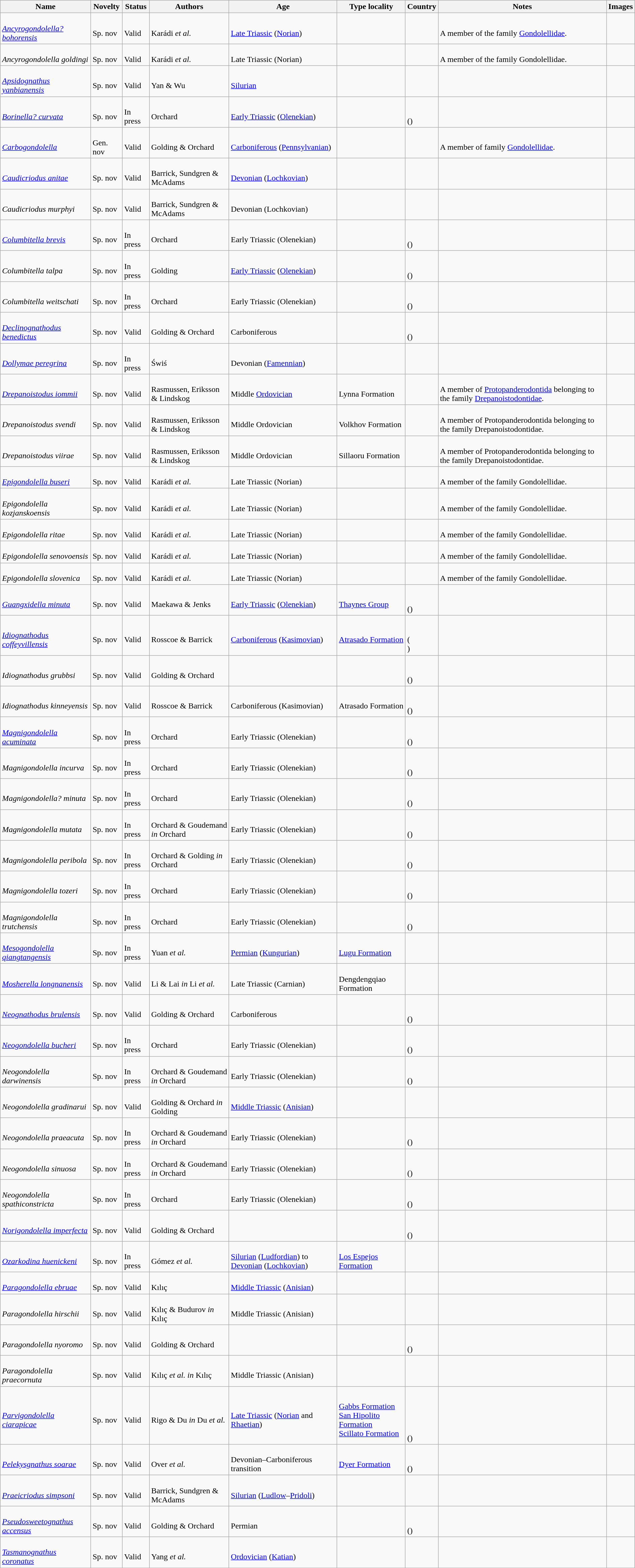<table class="wikitable sortable" align="center" width="100%">
<tr>
<th>Name</th>
<th>Novelty</th>
<th>Status</th>
<th>Authors</th>
<th>Age</th>
<th>Type locality</th>
<th>Country</th>
<th>Notes</th>
<th>Images</th>
</tr>
<tr>
<td><br><em><a href='#'>Ancyrogondolella? bohorensis</a></em></td>
<td><br>Sp. nov</td>
<td><br>Valid</td>
<td><br>Karádi <em>et al.</em></td>
<td><br><a href='#'>Late Triassic</a> (<a href='#'>Norian</a>)</td>
<td></td>
<td><br></td>
<td><br>A member of the family <a href='#'>Gondolellidae</a>.</td>
<td></td>
</tr>
<tr>
<td><br><em>Ancyrogondolella goldingi</em></td>
<td><br>Sp. nov</td>
<td><br>Valid</td>
<td><br>Karádi <em>et al.</em></td>
<td><br>Late Triassic (Norian)</td>
<td></td>
<td><br></td>
<td><br>A member of the family Gondolellidae.</td>
<td></td>
</tr>
<tr>
<td><br><em><a href='#'>Apsidognathus yanbianensis</a></em></td>
<td><br>Sp. nov</td>
<td><br>Valid</td>
<td><br>Yan & Wu</td>
<td><br><a href='#'>Silurian</a></td>
<td></td>
<td><br></td>
<td></td>
<td></td>
</tr>
<tr>
<td><br><em><a href='#'>Borinella? curvata</a></em></td>
<td><br>Sp. nov</td>
<td><br>In press</td>
<td><br>Orchard</td>
<td><br><a href='#'>Early Triassic</a> (<a href='#'>Olenekian</a>)</td>
<td></td>
<td><br><br>()</td>
<td></td>
<td></td>
</tr>
<tr>
<td><br><em><a href='#'>Carbogondolella</a></em></td>
<td><br>Gen. nov</td>
<td><br>Valid</td>
<td><br>Golding & Orchard</td>
<td><br><a href='#'>Carboniferous</a> (<a href='#'>Pennsylvanian</a>)</td>
<td></td>
<td></td>
<td><br>A member of family <a href='#'>Gondolellidae</a>.</td>
<td></td>
</tr>
<tr>
<td><br><em><a href='#'>Caudicriodus anitae</a></em></td>
<td><br>Sp. nov</td>
<td><br>Valid</td>
<td><br>Barrick, Sundgren & McAdams</td>
<td><br><a href='#'>Devonian</a> (<a href='#'>Lochkovian</a>)</td>
<td></td>
<td><br></td>
<td></td>
<td></td>
</tr>
<tr>
<td><br><em>Caudicriodus murphyi</em></td>
<td><br>Sp. nov</td>
<td><br>Valid</td>
<td><br>Barrick, Sundgren & McAdams</td>
<td><br>Devonian (Lochkovian)</td>
<td></td>
<td><br></td>
<td></td>
<td></td>
</tr>
<tr>
<td><br><em><a href='#'>Columbitella brevis</a></em></td>
<td><br>Sp. nov</td>
<td><br>In press</td>
<td><br>Orchard</td>
<td><br>Early Triassic (Olenekian)</td>
<td></td>
<td><br><br>()</td>
<td></td>
<td></td>
</tr>
<tr>
<td><br><em>Columbitella talpa</em></td>
<td><br>Sp. nov</td>
<td><br>In press</td>
<td><br>Golding</td>
<td><br><a href='#'>Early Triassic</a> (<a href='#'>Olenekian</a>)</td>
<td></td>
<td><br><br>()</td>
<td></td>
<td></td>
</tr>
<tr>
<td><br><em>Columbitella weitschati</em></td>
<td><br>Sp. nov</td>
<td><br>In press</td>
<td><br>Orchard</td>
<td><br>Early Triassic (Olenekian)</td>
<td></td>
<td><br><br>()</td>
<td></td>
<td></td>
</tr>
<tr>
<td><br><em><a href='#'>Declinognathodus benedictus</a></em></td>
<td><br>Sp. nov</td>
<td><br>Valid</td>
<td><br>Golding & Orchard</td>
<td><br>Carboniferous</td>
<td></td>
<td><br><br>()</td>
<td></td>
<td></td>
</tr>
<tr>
<td><br><em><a href='#'>Dollymae peregrina</a></em></td>
<td><br>Sp. nov</td>
<td><br>In press</td>
<td><br>Świś</td>
<td><br>Devonian (<a href='#'>Famennian</a>)</td>
<td></td>
<td><br></td>
<td></td>
<td></td>
</tr>
<tr>
<td><br><em><a href='#'>Drepanoistodus iommii</a></em></td>
<td><br>Sp. nov</td>
<td><br>Valid</td>
<td><br>Rasmussen, Eriksson & Lindskog</td>
<td><br>Middle <a href='#'>Ordovician</a></td>
<td><br>Lynna Formation</td>
<td><br><br></td>
<td><br>A member of <a href='#'>Protopanderodontida</a> belonging to the family <a href='#'>Drepanoistodontidae</a>.</td>
<td></td>
</tr>
<tr>
<td><br><em>Drepanoistodus svendi</em></td>
<td><br>Sp. nov</td>
<td><br>Valid</td>
<td><br>Rasmussen, Eriksson & Lindskog</td>
<td><br>Middle Ordovician</td>
<td><br>Volkhov Formation</td>
<td><br></td>
<td><br>A member of Protopanderodontida belonging to the family Drepanoistodontidae.</td>
<td></td>
</tr>
<tr>
<td><br><em>Drepanoistodus viirae</em></td>
<td><br>Sp. nov</td>
<td><br>Valid</td>
<td><br>Rasmussen, Eriksson & Lindskog</td>
<td><br>Middle Ordovician</td>
<td><br>Sillaoru Formation</td>
<td><br><br></td>
<td><br>A member of Protopanderodontida belonging to the family Drepanoistodontidae.</td>
<td></td>
</tr>
<tr>
<td><br><em><a href='#'>Epigondolella buseri</a></em></td>
<td><br>Sp. nov</td>
<td><br>Valid</td>
<td><br>Karádi <em>et al.</em></td>
<td><br>Late Triassic (Norian)</td>
<td></td>
<td><br></td>
<td><br>A member of the family Gondolellidae.</td>
<td></td>
</tr>
<tr>
<td><br><em>Epigondolella kozjanskoensis</em></td>
<td><br>Sp. nov</td>
<td><br>Valid</td>
<td><br>Karádi <em>et al.</em></td>
<td><br>Late Triassic (Norian)</td>
<td></td>
<td><br></td>
<td><br>A member of the family Gondolellidae.</td>
<td></td>
</tr>
<tr>
<td><br><em>Epigondolella ritae</em></td>
<td><br>Sp. nov</td>
<td><br>Valid</td>
<td><br>Karádi <em>et al.</em></td>
<td><br>Late Triassic (Norian)</td>
<td></td>
<td><br><br>
</td>
<td><br>A member of the family Gondolellidae.</td>
<td></td>
</tr>
<tr>
<td><br><em>Epigondolella senovoensis</em></td>
<td><br>Sp. nov</td>
<td><br>Valid</td>
<td><br>Karádi <em>et al.</em></td>
<td><br>Late Triassic (Norian)</td>
<td></td>
<td><br></td>
<td><br>A member of the family Gondolellidae.</td>
<td></td>
</tr>
<tr>
<td><br><em>Epigondolella slovenica</em></td>
<td><br>Sp. nov</td>
<td><br>Valid</td>
<td><br>Karádi <em>et al.</em></td>
<td><br>Late Triassic (Norian)</td>
<td></td>
<td><br></td>
<td><br>A member of the family Gondolellidae.</td>
<td></td>
</tr>
<tr>
<td><br><em><a href='#'>Guangxidella minuta</a></em></td>
<td><br>Sp. nov</td>
<td><br>Valid</td>
<td><br>Maekawa & Jenks</td>
<td><br><a href='#'>Early Triassic</a> (<a href='#'>Olenekian</a>)</td>
<td><br><a href='#'>Thaynes Group</a></td>
<td><br><br>()</td>
<td></td>
<td></td>
</tr>
<tr>
<td><br><em><a href='#'>Idiognathodus coffeyvillensis</a></em></td>
<td><br>Sp. nov</td>
<td><br>Valid</td>
<td><br>Rosscoe & Barrick</td>
<td><br><a href='#'>Carboniferous</a> (<a href='#'>Kasimovian</a>)</td>
<td><br><a href='#'>Atrasado Formation</a></td>
<td><br><br>(<br>)</td>
<td></td>
<td></td>
</tr>
<tr>
<td><br><em>Idiognathodus grubbsi</em></td>
<td><br>Sp. nov</td>
<td><br>Valid</td>
<td><br>Golding & Orchard</td>
<td></td>
<td></td>
<td><br><br>()</td>
<td></td>
<td></td>
</tr>
<tr>
<td><br><em>Idiognathodus kinneyensis</em></td>
<td><br>Sp. nov</td>
<td><br>Valid</td>
<td><br>Rosscoe & Barrick</td>
<td><br>Carboniferous (Kasimovian)</td>
<td><br>Atrasado Formation</td>
<td><br><br>()</td>
<td></td>
<td></td>
</tr>
<tr>
<td><br><em><a href='#'>Magnigondolella acuminata</a></em></td>
<td><br>Sp. nov</td>
<td><br>In press</td>
<td><br>Orchard</td>
<td><br>Early Triassic (Olenekian)</td>
<td></td>
<td><br><br>()</td>
<td></td>
<td></td>
</tr>
<tr>
<td><br><em>Magnigondolella incurva</em></td>
<td><br>Sp. nov</td>
<td><br>In press</td>
<td><br>Orchard</td>
<td><br>Early Triassic (Olenekian)</td>
<td></td>
<td><br><br>()</td>
<td></td>
<td></td>
</tr>
<tr>
<td><br><em>Magnigondolella? minuta</em></td>
<td><br>Sp. nov</td>
<td><br>In press</td>
<td><br>Orchard</td>
<td><br>Early Triassic (Olenekian)</td>
<td></td>
<td><br><br>()</td>
<td></td>
<td></td>
</tr>
<tr>
<td><br><em>Magnigondolella mutata</em></td>
<td><br>Sp. nov</td>
<td><br>In press</td>
<td><br>Orchard & Goudemand <em>in</em> Orchard</td>
<td><br>Early Triassic (Olenekian)</td>
<td></td>
<td><br><br>()</td>
<td></td>
<td></td>
</tr>
<tr>
<td><br><em>Magnigondolella peribola</em></td>
<td><br>Sp. nov</td>
<td><br>In press</td>
<td><br>Orchard & Golding <em>in</em> Orchard</td>
<td><br>Early Triassic (Olenekian)</td>
<td></td>
<td><br><br>()</td>
<td></td>
<td></td>
</tr>
<tr>
<td><br><em>Magnigondolella tozeri</em></td>
<td><br>Sp. nov</td>
<td><br>In press</td>
<td><br>Orchard</td>
<td><br>Early Triassic (Olenekian)</td>
<td></td>
<td><br><br>()</td>
<td></td>
<td></td>
</tr>
<tr>
<td><br><em>Magnigondolella trutchensis</em></td>
<td><br>Sp. nov</td>
<td><br>In press</td>
<td><br>Orchard</td>
<td><br>Early Triassic (Olenekian)</td>
<td></td>
<td><br><br>()</td>
<td></td>
<td></td>
</tr>
<tr>
<td><br><em><a href='#'>Mesogondolella qiangtangensis</a></em></td>
<td><br>Sp. nov</td>
<td><br>In press</td>
<td><br>Yuan <em>et al.</em></td>
<td><br><a href='#'>Permian</a> (<a href='#'>Kungurian</a>)</td>
<td><br><a href='#'>Lugu Formation</a></td>
<td><br></td>
<td></td>
<td></td>
</tr>
<tr>
<td><br><em><a href='#'>Mosherella longnanensis</a></em></td>
<td><br>Sp. nov</td>
<td><br>Valid</td>
<td><br>Li & Lai <em>in</em> Li <em>et al.</em></td>
<td><br>Late Triassic (Carnian)</td>
<td><br>Dengdengqiao Formation</td>
<td><br></td>
<td></td>
<td></td>
</tr>
<tr>
<td><br><em><a href='#'>Neognathodus brulensis</a></em></td>
<td><br>Sp. nov</td>
<td><br>Valid</td>
<td><br>Golding & Orchard</td>
<td><br>Carboniferous</td>
<td></td>
<td><br><br>()</td>
<td></td>
<td></td>
</tr>
<tr>
<td><br><em><a href='#'>Neogondolella bucheri</a></em></td>
<td><br>Sp. nov</td>
<td><br>In press</td>
<td><br>Orchard</td>
<td><br>Early Triassic (Olenekian)</td>
<td></td>
<td><br><br>()</td>
<td></td>
<td></td>
</tr>
<tr>
<td><br><em>Neogondolella darwinensis</em></td>
<td><br>Sp. nov</td>
<td><br>In press</td>
<td><br>Orchard & Goudemand <em>in</em> Orchard</td>
<td><br>Early Triassic (Olenekian)</td>
<td></td>
<td><br><br>()</td>
<td></td>
<td></td>
</tr>
<tr>
<td><br><em>Neogondolella gradinarui</em></td>
<td><br>Sp. nov</td>
<td><br>Valid</td>
<td><br>Golding & Orchard <em>in</em> Golding</td>
<td><br><a href='#'>Middle Triassic</a> (<a href='#'>Anisian</a>)</td>
<td></td>
<td><br><br>
</td>
<td></td>
<td></td>
</tr>
<tr>
<td><br><em>Neogondolella praeacuta</em></td>
<td><br>Sp. nov</td>
<td><br>In press</td>
<td><br>Orchard & Goudemand <em>in</em> Orchard</td>
<td><br>Early Triassic (Olenekian)</td>
<td></td>
<td><br><br>()</td>
<td></td>
<td></td>
</tr>
<tr>
<td><br><em>Neogondolella sinuosa</em></td>
<td><br>Sp. nov</td>
<td><br>In press</td>
<td><br>Orchard & Goudemand <em>in</em> Orchard</td>
<td><br>Early Triassic (Olenekian)</td>
<td></td>
<td><br><br>()</td>
<td></td>
<td></td>
</tr>
<tr>
<td><br><em>Neogondolella spathiconstricta</em></td>
<td><br>Sp. nov</td>
<td><br>In press</td>
<td><br>Orchard</td>
<td><br>Early Triassic (Olenekian)</td>
<td></td>
<td><br><br>()</td>
<td></td>
<td></td>
</tr>
<tr>
<td><br><em><a href='#'>Norigondolella imperfecta</a></em></td>
<td><br>Sp. nov</td>
<td><br>Valid</td>
<td><br>Golding & Orchard</td>
<td></td>
<td></td>
<td><br><br>()</td>
<td></td>
<td></td>
</tr>
<tr>
<td><br><em><a href='#'>Ozarkodina huenickeni</a></em></td>
<td><br>Sp. nov</td>
<td><br>In press</td>
<td><br>Gómez <em>et al.</em></td>
<td><br><a href='#'>Silurian</a> (<a href='#'>Ludfordian</a>) to <a href='#'>Devonian</a> (<a href='#'>Lochkovian</a>)</td>
<td><br><a href='#'>Los Espejos Formation</a></td>
<td><br></td>
<td></td>
<td></td>
</tr>
<tr>
<td><br><em><a href='#'>Paragondolella ebruae</a></em></td>
<td><br>Sp. nov</td>
<td><br>Valid</td>
<td><br>Kılıç</td>
<td><br><a href='#'>Middle Triassic</a> (<a href='#'>Anisian</a>)</td>
<td></td>
<td><br></td>
<td></td>
<td></td>
</tr>
<tr>
<td><br><em>Paragondolella hirschii</em></td>
<td><br>Sp. nov</td>
<td><br>Valid</td>
<td><br>Kılıç & Budurov <em>in</em> Kılıç</td>
<td><br>Middle Triassic (Anisian)</td>
<td></td>
<td><br></td>
<td></td>
<td></td>
</tr>
<tr>
<td><br><em>Paragondolella nyoromo</em></td>
<td><br>Sp. nov</td>
<td><br>Valid</td>
<td><br>Golding & Orchard</td>
<td></td>
<td></td>
<td><br><br>()</td>
<td></td>
<td></td>
</tr>
<tr>
<td><br><em>Paragondolella praecornuta</em></td>
<td><br>Sp. nov</td>
<td><br>Valid</td>
<td><br>Kılıç <em>et al.</em> <em>in</em> Kılıç</td>
<td><br>Middle Triassic (Anisian)</td>
<td></td>
<td><br></td>
<td></td>
<td></td>
</tr>
<tr>
<td><br><em><a href='#'>Parvigondolella ciarapicae</a></em></td>
<td><br>Sp. nov</td>
<td><br>Valid</td>
<td><br>Rigo & Du <em>in</em> Du <em>et al.</em></td>
<td><br><a href='#'>Late Triassic</a> (<a href='#'>Norian</a> and <a href='#'>Rhaetian</a>)</td>
<td><br><a href='#'>Gabbs Formation</a><br>
<a href='#'>San Hipolito Formation</a><br>
<a href='#'>Scillato Formation</a></td>
<td><br><br>
<br>
<br>
<br>()</td>
<td></td>
<td></td>
</tr>
<tr>
<td><br><em><a href='#'>Pelekysgnathus soarae</a></em></td>
<td><br>Sp. nov</td>
<td><br>Valid</td>
<td><br>Over <em>et al.</em></td>
<td><br>Devonian–Carboniferous transition</td>
<td><br><a href='#'>Dyer Formation</a></td>
<td><br><br>()</td>
<td></td>
<td></td>
</tr>
<tr>
<td><br><em><a href='#'>Praeicriodus simpsoni</a></em></td>
<td><br>Sp. nov</td>
<td><br>Valid</td>
<td><br>Barrick, Sundgren & McAdams</td>
<td><br><a href='#'>Silurian</a> (<a href='#'>Ludlow</a>–<a href='#'>Pridoli</a>)</td>
<td></td>
<td><br></td>
<td></td>
<td></td>
</tr>
<tr>
<td><br><em><a href='#'>Pseudosweetognathus accensus</a></em></td>
<td><br>Sp. nov</td>
<td><br>Valid</td>
<td><br>Golding & Orchard</td>
<td><br>Permian</td>
<td></td>
<td><br><br>()</td>
<td></td>
<td></td>
</tr>
<tr>
<td><br><em><a href='#'>Tasmanognathus coronatus</a></em></td>
<td><br>Sp. nov</td>
<td><br>Valid</td>
<td><br>Yang <em>et al.</em></td>
<td><br><a href='#'>Ordovician</a> (<a href='#'>Katian</a>)</td>
<td></td>
<td><br></td>
<td></td>
<td></td>
</tr>
<tr>
</tr>
</table>
